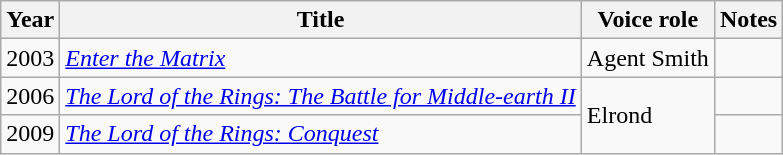<table class="wikitable sortable">
<tr>
<th>Year</th>
<th>Title</th>
<th>Voice role</th>
<th>Notes</th>
</tr>
<tr>
<td>2003</td>
<td><em><a href='#'>Enter the Matrix</a></em></td>
<td>Agent Smith</td>
<td></td>
</tr>
<tr>
<td>2006</td>
<td><em><a href='#'>The Lord of the Rings: The Battle for Middle-earth II</a></em></td>
<td rowspan=2>Elrond</td>
<td></td>
</tr>
<tr>
<td>2009</td>
<td><em><a href='#'>The Lord of the Rings: Conquest</a></em></td>
<td></td>
</tr>
</table>
